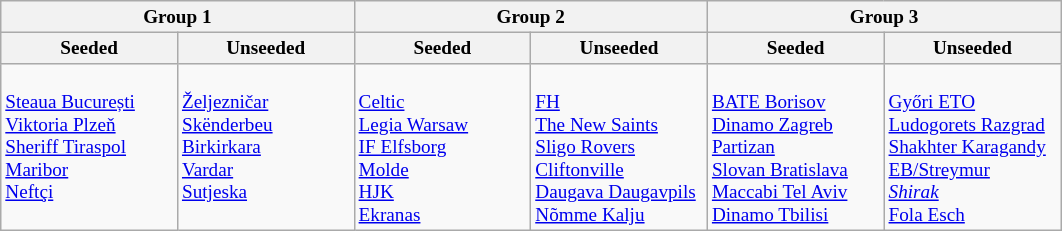<table class="wikitable" style="font-size:80%">
<tr>
<th colspan=2>Group 1</th>
<th colspan=2>Group 2</th>
<th colspan=2>Group 3</th>
</tr>
<tr>
<th width=16%>Seeded</th>
<th width=16%>Unseeded</th>
<th width=16%>Seeded</th>
<th width=16%>Unseeded</th>
<th width=16%>Seeded</th>
<th width=16%>Unseeded</th>
</tr>
<tr>
<td valign=top><br> <a href='#'>Steaua București</a><br>
 <a href='#'>Viktoria Plzeň</a><br>
 <a href='#'>Sheriff Tiraspol</a><br>
 <a href='#'>Maribor</a><br>
 <a href='#'>Neftçi</a></td>
<td valign=top><br> <a href='#'>Željezničar</a><br>
 <a href='#'>Skënderbeu</a><br>
 <a href='#'>Birkirkara</a><br>
 <a href='#'>Vardar</a><br>
 <a href='#'>Sutjeska</a></td>
<td valign=top><br> <a href='#'>Celtic</a><br>
 <a href='#'>Legia Warsaw</a><br>
 <a href='#'>IF Elfsborg</a><br>
 <a href='#'>Molde</a><br>
 <a href='#'>HJK</a><br>
 <a href='#'>Ekranas</a></td>
<td valign=top><br> <a href='#'>FH</a><br>
 <a href='#'>The New Saints</a><br>
 <a href='#'>Sligo Rovers</a><br>
 <a href='#'>Cliftonville</a><br>
 <a href='#'>Daugava Daugavpils</a><br>
 <a href='#'>Nõmme Kalju</a></td>
<td valign=top><br> <a href='#'>BATE Borisov</a><br>
 <a href='#'>Dinamo Zagreb</a><br>
 <a href='#'>Partizan</a><br>
 <a href='#'>Slovan Bratislava</a><br>
 <a href='#'>Maccabi Tel Aviv</a><br>
 <a href='#'>Dinamo Tbilisi</a></td>
<td valign=top><br> <a href='#'>Győri ETO</a><br>
 <a href='#'>Ludogorets Razgrad</a><br>
 <a href='#'>Shakhter Karagandy</a><br>
 <a href='#'>EB/Streymur</a><br>
 <em><a href='#'>Shirak</a></em><br>
 <a href='#'>Fola Esch</a></td>
</tr>
</table>
